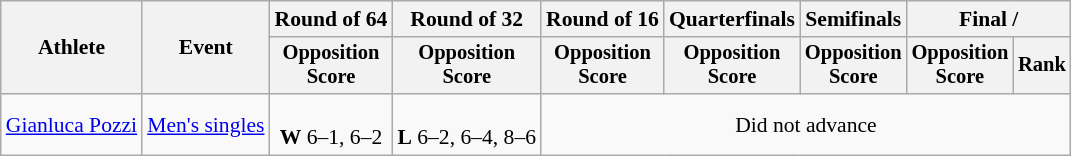<table class=wikitable style="font-size:90%">
<tr>
<th rowspan="2">Athlete</th>
<th rowspan="2">Event</th>
<th>Round of 64</th>
<th>Round of 32</th>
<th>Round of 16</th>
<th>Quarterfinals</th>
<th>Semifinals</th>
<th colspan=2>Final / </th>
</tr>
<tr style="font-size:95%">
<th>Opposition<br>Score</th>
<th>Opposition<br>Score</th>
<th>Opposition<br>Score</th>
<th>Opposition<br>Score</th>
<th>Opposition<br>Score</th>
<th>Opposition<br>Score</th>
<th>Rank</th>
</tr>
<tr>
<td align=left><a href='#'>Gianluca Pozzi</a></td>
<td align=left><a href='#'>Men's singles</a></td>
<td align=center><br><strong>W</strong> 6–1, 6–2</td>
<td align=center><br><strong>L</strong> 6–2, 6–4, 8–6</td>
<td align=center colspan=5>Did not advance</td>
</tr>
</table>
